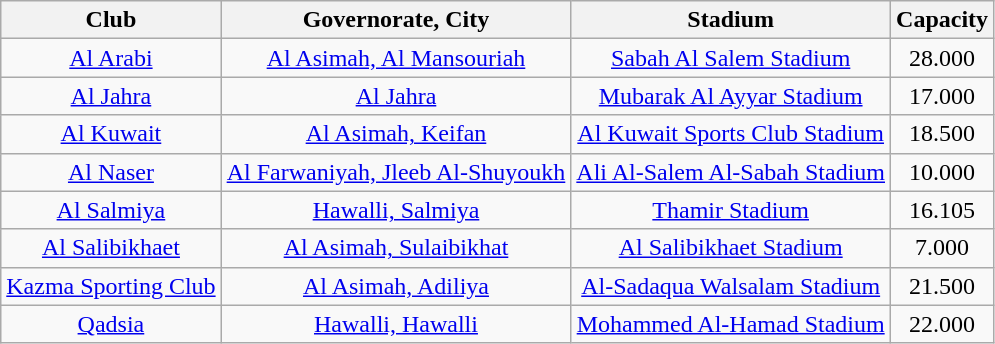<table class="wikitable" style="text-align: center;">
<tr>
<th>Club</th>
<th>Governorate, City</th>
<th>Stadium</th>
<th>Capacity</th>
</tr>
<tr>
<td><a href='#'>Al Arabi</a></td>
<td><a href='#'>Al Asimah, Al Mansouriah</a></td>
<td><a href='#'>Sabah Al Salem Stadium</a></td>
<td>28.000</td>
</tr>
<tr>
<td><a href='#'>Al Jahra</a></td>
<td><a href='#'>Al Jahra</a></td>
<td><a href='#'>Mubarak Al Ayyar Stadium</a></td>
<td>17.000</td>
</tr>
<tr>
<td><a href='#'>Al Kuwait</a></td>
<td><a href='#'>Al Asimah, Keifan</a></td>
<td><a href='#'>Al Kuwait Sports Club Stadium</a></td>
<td>18.500</td>
</tr>
<tr>
<td><a href='#'>Al Naser</a></td>
<td><a href='#'>Al Farwaniyah, Jleeb Al-Shuyoukh</a></td>
<td><a href='#'>Ali Al-Salem Al-Sabah Stadium</a></td>
<td>10.000</td>
</tr>
<tr>
<td><a href='#'>Al Salmiya</a></td>
<td><a href='#'>Hawalli, Salmiya</a></td>
<td><a href='#'>Thamir Stadium</a></td>
<td>16.105</td>
</tr>
<tr>
<td><a href='#'>Al Salibikhaet</a></td>
<td><a href='#'>Al Asimah, Sulaibikhat</a></td>
<td><a href='#'>Al Salibikhaet Stadium</a></td>
<td>7.000</td>
</tr>
<tr>
<td><a href='#'>Kazma Sporting Club</a></td>
<td><a href='#'>Al Asimah, Adiliya</a></td>
<td><a href='#'>Al-Sadaqua Walsalam Stadium</a></td>
<td>21.500</td>
</tr>
<tr>
<td><a href='#'>Qadsia</a></td>
<td><a href='#'>Hawalli, Hawalli</a></td>
<td><a href='#'>Mohammed Al-Hamad Stadium</a></td>
<td>22.000</td>
</tr>
</table>
